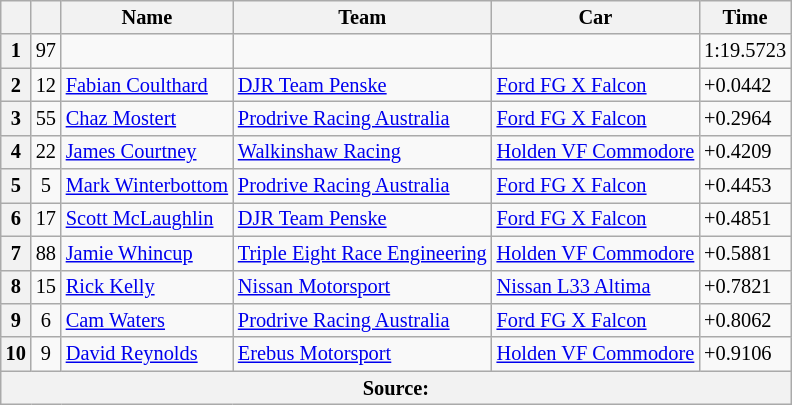<table class="wikitable" style="font-size: 85%">
<tr>
<th></th>
<th></th>
<th>Name</th>
<th>Team</th>
<th>Car</th>
<th>Time</th>
</tr>
<tr>
<th>1</th>
<td style="text-align:center;">97</td>
<td></td>
<td></td>
<td></td>
<td>1:19.5723</td>
</tr>
<tr>
<th>2</th>
<td style="text-align:center;">12</td>
<td> <a href='#'>Fabian Coulthard</a></td>
<td><a href='#'>DJR Team Penske</a></td>
<td><a href='#'>Ford FG X Falcon</a></td>
<td>+0.0442</td>
</tr>
<tr>
<th>3</th>
<td style="text-align:center;">55</td>
<td> <a href='#'>Chaz Mostert</a></td>
<td><a href='#'>Prodrive Racing Australia</a></td>
<td><a href='#'>Ford FG X Falcon</a></td>
<td>+0.2964</td>
</tr>
<tr>
<th>4</th>
<td style="text-align:center;">22</td>
<td> <a href='#'>James Courtney</a></td>
<td><a href='#'>Walkinshaw Racing</a></td>
<td><a href='#'>Holden VF Commodore</a></td>
<td>+0.4209</td>
</tr>
<tr>
<th>5</th>
<td style="text-align:center;">5</td>
<td> <a href='#'>Mark Winterbottom</a></td>
<td><a href='#'>Prodrive Racing Australia</a></td>
<td><a href='#'>Ford FG X Falcon</a></td>
<td>+0.4453</td>
</tr>
<tr>
<th>6</th>
<td style="text-align:center;">17</td>
<td> <a href='#'>Scott McLaughlin</a></td>
<td><a href='#'>DJR Team Penske</a></td>
<td><a href='#'>Ford FG X Falcon</a></td>
<td>+0.4851</td>
</tr>
<tr>
<th>7</th>
<td style="text-align:center;">88</td>
<td> <a href='#'>Jamie Whincup</a></td>
<td><a href='#'>Triple Eight Race Engineering</a></td>
<td><a href='#'>Holden VF Commodore</a></td>
<td>+0.5881</td>
</tr>
<tr>
<th>8</th>
<td style="text-align:center;">15</td>
<td> <a href='#'>Rick Kelly</a></td>
<td><a href='#'>Nissan Motorsport</a></td>
<td><a href='#'>Nissan L33 Altima</a></td>
<td>+0.7821</td>
</tr>
<tr>
<th>9</th>
<td style="text-align:center;">6</td>
<td> <a href='#'>Cam Waters</a></td>
<td><a href='#'>Prodrive Racing Australia</a></td>
<td><a href='#'>Ford FG X Falcon</a></td>
<td>+0.8062</td>
</tr>
<tr>
<th>10</th>
<td style="text-align:center;">9</td>
<td> <a href='#'>David Reynolds</a></td>
<td><a href='#'>Erebus Motorsport</a></td>
<td><a href='#'>Holden VF Commodore</a></td>
<td>+0.9106</td>
</tr>
<tr>
<th colspan=6>Source:</th>
</tr>
</table>
